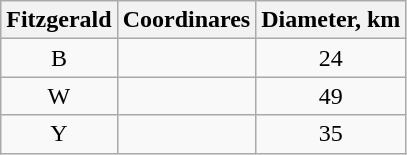<table class="wikitable" style="text-align:center">
<tr>
<th>Fitzgerald</th>
<th class="unsortable">Coordinares</th>
<th>Diameter, km</th>
</tr>
<tr>
<td>B</td>
<td></td>
<td>24</td>
</tr>
<tr>
<td>W</td>
<td></td>
<td>49</td>
</tr>
<tr>
<td>Y</td>
<td></td>
<td>35</td>
</tr>
</table>
